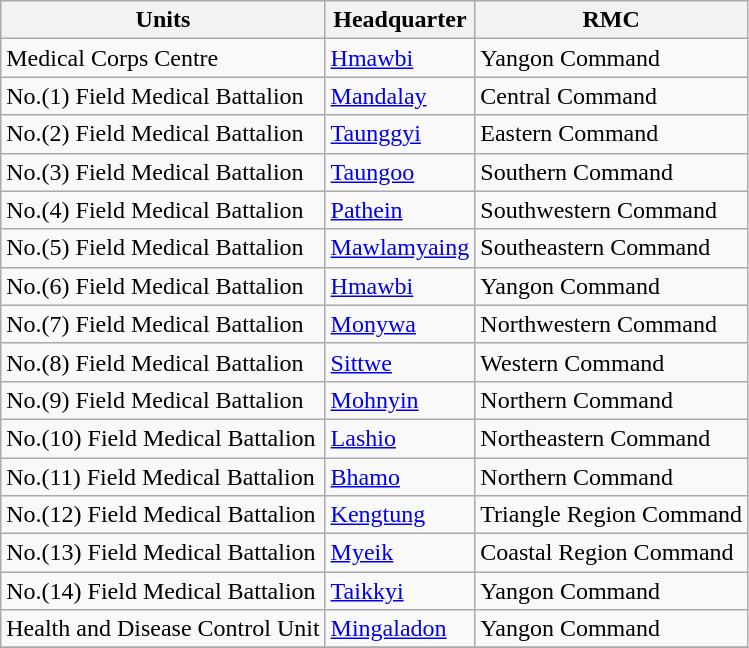<table class="wikitable">
<tr>
<th>Units</th>
<th>Headquarter</th>
<th>RMC</th>
</tr>
<tr>
<td>Medical Corps Centre</td>
<td><a href='#'>Hmawbi</a></td>
<td>Yangon Command</td>
</tr>
<tr>
<td>No.(1) Field Medical Battalion</td>
<td><a href='#'>Mandalay</a></td>
<td>Central Command</td>
</tr>
<tr>
<td>No.(2) Field Medical Battalion</td>
<td><a href='#'>Taunggyi</a></td>
<td>Eastern Command</td>
</tr>
<tr>
<td>No.(3) Field Medical Battalion</td>
<td><a href='#'>Taungoo</a></td>
<td>Southern Command</td>
</tr>
<tr>
<td>No.(4) Field Medical Battalion</td>
<td><a href='#'>Pathein</a></td>
<td>Southwestern Command</td>
</tr>
<tr>
<td>No.(5) Field Medical Battalion</td>
<td><a href='#'>Mawlamyaing</a></td>
<td>Southeastern Command</td>
</tr>
<tr>
<td>No.(6) Field Medical Battalion</td>
<td><a href='#'>Hmawbi</a></td>
<td>Yangon Command</td>
</tr>
<tr>
<td>No.(7) Field Medical Battalion</td>
<td><a href='#'>Monywa</a></td>
<td>Northwestern Command</td>
</tr>
<tr>
<td>No.(8) Field Medical Battalion</td>
<td><a href='#'>Sittwe</a></td>
<td>Western Command</td>
</tr>
<tr>
<td>No.(9) Field Medical Battalion</td>
<td><a href='#'>Mohnyin</a></td>
<td>Northern Command</td>
</tr>
<tr>
<td>No.(10) Field Medical Battalion</td>
<td><a href='#'>Lashio</a></td>
<td>Northeastern Command</td>
</tr>
<tr>
<td>No.(11) Field Medical Battalion</td>
<td><a href='#'>Bhamo</a></td>
<td>Northern Command</td>
</tr>
<tr>
<td>No.(12) Field Medical Battalion</td>
<td><a href='#'>Kengtung</a></td>
<td>Triangle Region Command</td>
</tr>
<tr>
<td>No.(13) Field Medical Battalion</td>
<td><a href='#'>Myeik</a></td>
<td>Coastal Region Command</td>
</tr>
<tr>
<td>No.(14) Field Medical Battalion</td>
<td><a href='#'>Taikkyi</a></td>
<td>Yangon Command</td>
</tr>
<tr>
<td>Health and Disease Control Unit</td>
<td><a href='#'>Mingaladon</a></td>
<td>Yangon Command</td>
</tr>
<tr>
</tr>
</table>
